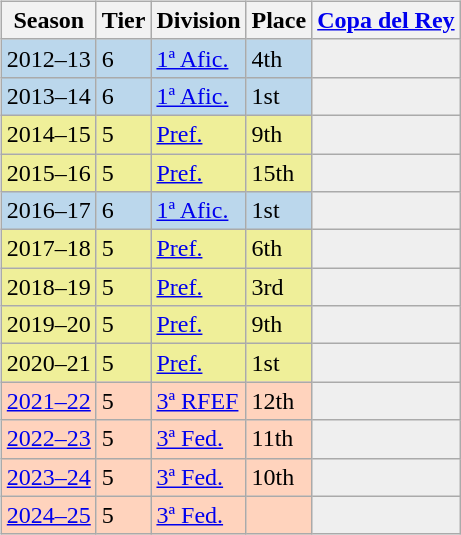<table>
<tr>
<td valign="top" width=0%><br><table class="wikitable">
<tr style="background:#f0f6fa;">
<th>Season</th>
<th>Tier</th>
<th>Division</th>
<th>Place</th>
<th><a href='#'>Copa del Rey</a></th>
</tr>
<tr>
<td style="background:#BBD7EC;">2012–13</td>
<td style="background:#BBD7EC;">6</td>
<td style="background:#BBD7EC;"><a href='#'>1ª Afic.</a></td>
<td style="background:#BBD7EC;">4th</td>
<th style="background:#EFEFEF;"></th>
</tr>
<tr>
<td style="background:#BBD7EC;">2013–14</td>
<td style="background:#BBD7EC;">6</td>
<td style="background:#BBD7EC;"><a href='#'>1ª Afic.</a></td>
<td style="background:#BBD7EC;">1st</td>
<th style="background:#EFEFEF;"></th>
</tr>
<tr>
<td style="background:#EFEF99;">2014–15</td>
<td style="background:#EFEF99;">5</td>
<td style="background:#EFEF99;"><a href='#'>Pref.</a></td>
<td style="background:#EFEF99;">9th</td>
<th style="background:#EFEFEF;"></th>
</tr>
<tr>
<td style="background:#EFEF99;">2015–16</td>
<td style="background:#EFEF99;">5</td>
<td style="background:#EFEF99;"><a href='#'>Pref.</a></td>
<td style="background:#EFEF99;">15th</td>
<th style="background:#EFEFEF;"></th>
</tr>
<tr>
<td style="background:#BBD7EC;">2016–17</td>
<td style="background:#BBD7EC;">6</td>
<td style="background:#BBD7EC;"><a href='#'>1ª Afic.</a></td>
<td style="background:#BBD7EC;">1st</td>
<th style="background:#EFEFEF;"></th>
</tr>
<tr>
<td style="background:#EFEF99;">2017–18</td>
<td style="background:#EFEF99;">5</td>
<td style="background:#EFEF99;"><a href='#'>Pref.</a></td>
<td style="background:#EFEF99;">6th</td>
<th style="background:#EFEFEF;"></th>
</tr>
<tr>
<td style="background:#EFEF99;">2018–19</td>
<td style="background:#EFEF99;">5</td>
<td style="background:#EFEF99;"><a href='#'>Pref.</a></td>
<td style="background:#EFEF99;">3rd</td>
<th style="background:#EFEFEF;"></th>
</tr>
<tr>
<td style="background:#EFEF99;">2019–20</td>
<td style="background:#EFEF99;">5</td>
<td style="background:#EFEF99;"><a href='#'>Pref.</a></td>
<td style="background:#EFEF99;">9th</td>
<th style="background:#EFEFEF;"></th>
</tr>
<tr>
<td style="background:#EFEF99;">2020–21</td>
<td style="background:#EFEF99;">5</td>
<td style="background:#EFEF99;"><a href='#'>Pref.</a></td>
<td style="background:#EFEF99;">1st</td>
<th style="background:#EFEFEF;"></th>
</tr>
<tr>
<td style="background:#FFD3BD;"><a href='#'>2021–22</a></td>
<td style="background:#FFD3BD;">5</td>
<td style="background:#FFD3BD;"><a href='#'>3ª RFEF</a></td>
<td style="background:#FFD3BD;">12th</td>
<th style="background:#EFEFEF;"></th>
</tr>
<tr>
<td style="background:#FFD3BD;"><a href='#'>2022–23</a></td>
<td style="background:#FFD3BD;">5</td>
<td style="background:#FFD3BD;"><a href='#'>3ª Fed.</a></td>
<td style="background:#FFD3BD;">11th</td>
<th style="background:#EFEFEF;"></th>
</tr>
<tr>
<td style="background:#FFD3BD;"><a href='#'>2023–24</a></td>
<td style="background:#FFD3BD;">5</td>
<td style="background:#FFD3BD;"><a href='#'>3ª Fed.</a></td>
<td style="background:#FFD3BD;">10th</td>
<th style="background:#EFEFEF;"></th>
</tr>
<tr>
<td style="background:#FFD3BD;"><a href='#'>2024–25</a></td>
<td style="background:#FFD3BD;">5</td>
<td style="background:#FFD3BD;"><a href='#'>3ª Fed.</a></td>
<td style="background:#FFD3BD;"></td>
<th style="background:#EFEFEF;"></th>
</tr>
</table>
</td>
</tr>
</table>
